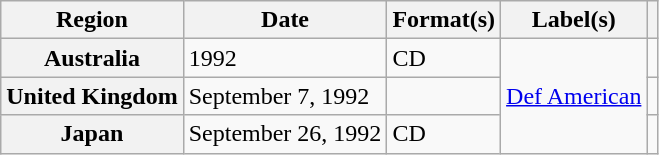<table class="wikitable plainrowheaders">
<tr>
<th scope="col">Region</th>
<th scope="col">Date</th>
<th scope="col">Format(s)</th>
<th scope="col">Label(s)</th>
<th scope="col"></th>
</tr>
<tr>
<th scope="row">Australia</th>
<td>1992</td>
<td>CD</td>
<td rowspan="3"><a href='#'>Def American</a></td>
<td></td>
</tr>
<tr>
<th scope="row">United Kingdom</th>
<td>September 7, 1992</td>
<td></td>
<td></td>
</tr>
<tr>
<th scope="row">Japan</th>
<td>September 26, 1992</td>
<td>CD</td>
<td></td>
</tr>
</table>
